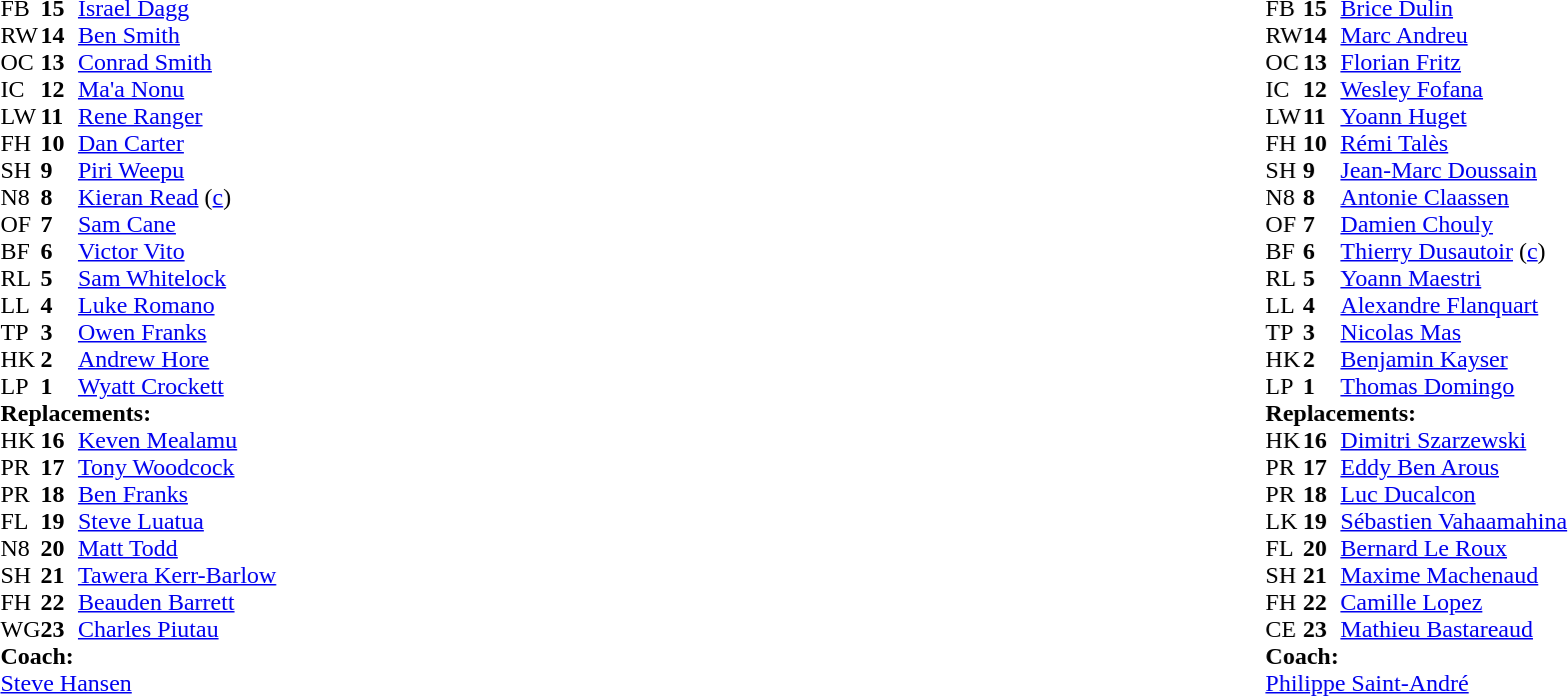<table style="width:100%;">
<tr>
<td style="vertical-align:top; width:50%;"><br><table style="font-size: 100%" cellspacing="0" cellpadding="0">
<tr>
<th width="25"></th>
<th width="25"></th>
</tr>
<tr>
<td>FB</td>
<td><strong>15</strong></td>
<td><a href='#'>Israel Dagg</a></td>
</tr>
<tr>
<td>RW</td>
<td><strong>14</strong></td>
<td><a href='#'>Ben Smith</a></td>
</tr>
<tr>
<td>OC</td>
<td><strong>13</strong></td>
<td><a href='#'>Conrad Smith</a></td>
</tr>
<tr>
<td>IC</td>
<td><strong>12</strong></td>
<td><a href='#'>Ma'a Nonu</a></td>
<td></td>
<td></td>
</tr>
<tr>
<td>LW</td>
<td><strong>11</strong></td>
<td><a href='#'>Rene Ranger</a></td>
<td></td>
<td></td>
</tr>
<tr>
<td>FH</td>
<td><strong>10</strong></td>
<td><a href='#'>Dan Carter</a></td>
</tr>
<tr>
<td>SH</td>
<td><strong>9</strong></td>
<td><a href='#'>Piri Weepu</a></td>
<td></td>
<td></td>
</tr>
<tr>
<td>N8</td>
<td><strong>8</strong></td>
<td><a href='#'>Kieran Read</a> (<a href='#'>c</a>)</td>
</tr>
<tr>
<td>OF</td>
<td><strong>7</strong></td>
<td><a href='#'>Sam Cane</a></td>
<td></td>
<td></td>
</tr>
<tr>
<td>BF</td>
<td><strong>6</strong></td>
<td><a href='#'>Victor Vito</a></td>
<td></td>
<td></td>
</tr>
<tr>
<td>RL</td>
<td><strong>5</strong></td>
<td><a href='#'>Sam Whitelock</a></td>
</tr>
<tr>
<td>LL</td>
<td><strong>4</strong></td>
<td><a href='#'>Luke Romano</a></td>
</tr>
<tr>
<td>TP</td>
<td><strong>3</strong></td>
<td><a href='#'>Owen Franks</a></td>
</tr>
<tr>
<td>HK</td>
<td><strong>2</strong></td>
<td><a href='#'>Andrew Hore</a></td>
<td></td>
<td></td>
</tr>
<tr>
<td>LP</td>
<td><strong>1</strong></td>
<td><a href='#'>Wyatt Crockett</a></td>
<td></td>
<td></td>
</tr>
<tr>
<td colspan=3><strong>Replacements:</strong></td>
</tr>
<tr>
<td>HK</td>
<td><strong>16</strong></td>
<td><a href='#'>Keven Mealamu</a></td>
<td></td>
<td></td>
</tr>
<tr>
<td>PR</td>
<td><strong>17</strong></td>
<td><a href='#'>Tony Woodcock</a></td>
<td></td>
<td></td>
</tr>
<tr>
<td>PR</td>
<td><strong>18</strong></td>
<td><a href='#'>Ben Franks</a></td>
</tr>
<tr>
<td>FL</td>
<td><strong>19</strong></td>
<td><a href='#'>Steve Luatua</a></td>
<td></td>
<td></td>
</tr>
<tr>
<td>N8</td>
<td><strong>20</strong></td>
<td><a href='#'>Matt Todd</a></td>
<td></td>
<td></td>
</tr>
<tr>
<td>SH</td>
<td><strong>21</strong></td>
<td><a href='#'>Tawera Kerr-Barlow</a></td>
<td></td>
<td></td>
</tr>
<tr>
<td>FH</td>
<td><strong>22</strong></td>
<td><a href='#'>Beauden Barrett</a></td>
<td></td>
<td></td>
</tr>
<tr>
<td>WG</td>
<td><strong>23</strong></td>
<td><a href='#'>Charles Piutau</a></td>
<td></td>
<td></td>
</tr>
<tr>
<td colspan=3><strong>Coach:</strong></td>
</tr>
<tr>
<td colspan="4"> <a href='#'>Steve Hansen</a></td>
</tr>
</table>
</td>
<td style="vertical-align:top; width:50%;"><br><table cellspacing="0" cellpadding="0" style="font-size:100%; margin:auto;">
<tr>
<th width="25"></th>
<th width="25"></th>
</tr>
<tr>
<td>FB</td>
<td><strong>15</strong></td>
<td><a href='#'>Brice Dulin</a></td>
</tr>
<tr>
<td>RW</td>
<td><strong>14</strong></td>
<td><a href='#'>Marc Andreu</a></td>
</tr>
<tr>
<td>OC</td>
<td><strong>13</strong></td>
<td><a href='#'>Florian Fritz</a></td>
<td></td>
<td></td>
<td></td>
<td></td>
</tr>
<tr>
<td>IC</td>
<td><strong>12</strong></td>
<td><a href='#'>Wesley Fofana</a></td>
</tr>
<tr>
<td>LW</td>
<td><strong>11</strong></td>
<td><a href='#'>Yoann Huget</a></td>
<td></td>
<td colspan=></td>
</tr>
<tr>
<td>FH</td>
<td><strong>10</strong></td>
<td><a href='#'>Rémi Talès</a></td>
<td></td>
<td></td>
</tr>
<tr>
<td>SH</td>
<td><strong>9</strong></td>
<td><a href='#'>Jean-Marc Doussain</a></td>
<td></td>
<td></td>
</tr>
<tr>
<td>N8</td>
<td><strong>8</strong></td>
<td><a href='#'>Antonie Claassen</a></td>
<td></td>
<td></td>
</tr>
<tr>
<td>OF</td>
<td><strong>7</strong></td>
<td><a href='#'>Damien Chouly</a></td>
</tr>
<tr>
<td>BF</td>
<td><strong>6</strong></td>
<td><a href='#'>Thierry Dusautoir</a> (<a href='#'>c</a>)</td>
</tr>
<tr>
<td>RL</td>
<td><strong>5</strong></td>
<td><a href='#'>Yoann Maestri</a></td>
<td></td>
</tr>
<tr>
<td>LL</td>
<td><strong>4</strong></td>
<td><a href='#'>Alexandre Flanquart</a></td>
<td></td>
<td></td>
</tr>
<tr>
<td>TP</td>
<td><strong>3</strong></td>
<td><a href='#'>Nicolas Mas</a></td>
<td></td>
<td></td>
</tr>
<tr>
<td>HK</td>
<td><strong>2</strong></td>
<td><a href='#'>Benjamin Kayser</a></td>
<td></td>
<td></td>
</tr>
<tr>
<td>LP</td>
<td><strong>1</strong></td>
<td><a href='#'>Thomas Domingo</a></td>
<td></td>
<td></td>
</tr>
<tr>
<td colspan=3><strong>Replacements:</strong></td>
</tr>
<tr>
<td>HK</td>
<td><strong>16</strong></td>
<td><a href='#'>Dimitri Szarzewski</a></td>
<td></td>
<td></td>
</tr>
<tr>
<td>PR</td>
<td><strong>17</strong></td>
<td><a href='#'>Eddy Ben Arous</a></td>
<td></td>
<td></td>
</tr>
<tr>
<td>PR</td>
<td><strong>18</strong></td>
<td><a href='#'>Luc Ducalcon</a></td>
<td></td>
<td></td>
</tr>
<tr>
<td>LK</td>
<td><strong>19</strong></td>
<td><a href='#'>Sébastien Vahaamahina</a></td>
<td></td>
<td></td>
</tr>
<tr>
<td>FL</td>
<td><strong>20</strong></td>
<td><a href='#'>Bernard Le Roux</a></td>
<td></td>
<td></td>
</tr>
<tr>
<td>SH</td>
<td><strong>21</strong></td>
<td><a href='#'>Maxime Machenaud</a></td>
<td></td>
<td></td>
</tr>
<tr>
<td>FH</td>
<td><strong>22</strong></td>
<td><a href='#'>Camille Lopez</a></td>
<td></td>
<td></td>
</tr>
<tr>
<td>CE</td>
<td><strong>23</strong></td>
<td><a href='#'>Mathieu Bastareaud</a></td>
<td></td>
<td></td>
<td></td>
<td></td>
</tr>
<tr>
<td colspan=3><strong>Coach:</strong></td>
</tr>
<tr>
<td colspan="4"> <a href='#'>Philippe Saint-André</a></td>
</tr>
</table>
</td>
</tr>
</table>
